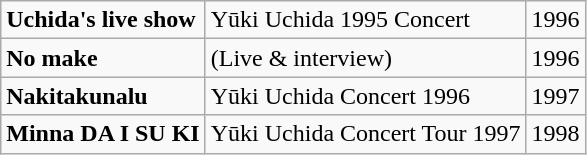<table class="wikitable">
<tr>
<td><strong>Uchida's live show</strong></td>
<td>Yūki Uchida 1995 Concert</td>
<td>1996</td>
</tr>
<tr>
<td><strong>No make</strong></td>
<td>(Live & interview)</td>
<td>1996</td>
</tr>
<tr>
<td><strong>Nakitakunalu</strong></td>
<td>Yūki Uchida Concert 1996</td>
<td>1997</td>
</tr>
<tr>
<td><strong>Minna DA I SU KI</strong></td>
<td>Yūki Uchida Concert Tour 1997</td>
<td>1998</td>
</tr>
</table>
